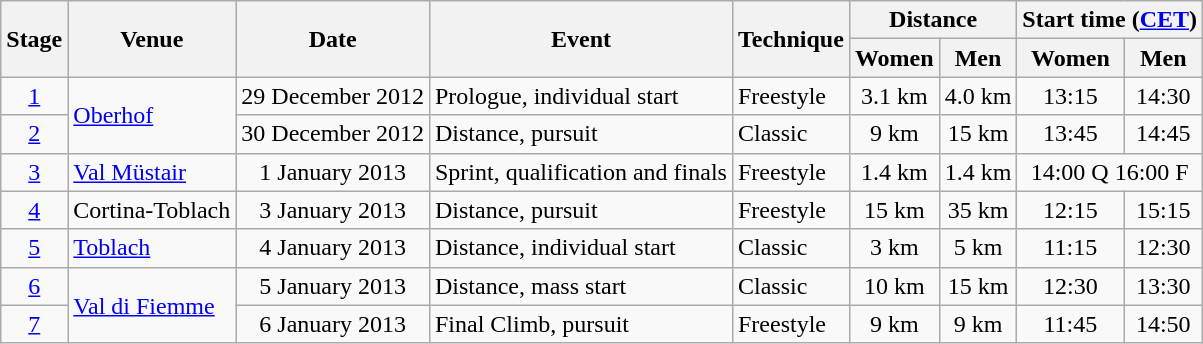<table class="wikitable">
<tr>
<th rowspan=2>Stage</th>
<th rowspan=2>Venue</th>
<th rowspan=2>Date</th>
<th rowspan=2>Event</th>
<th rowspan=2>Technique</th>
<th colspan=2>Distance</th>
<th colspan=2>Start time (<a href='#'>CET</a>)</th>
</tr>
<tr>
<th>Women</th>
<th>Men</th>
<th>Women</th>
<th>Men</th>
</tr>
<tr align="center">
<td><a href='#'>1</a></td>
<td rowspan=2 align="left"><a href='#'>Oberhof</a> </td>
<td>29 December 2012</td>
<td align="left">Prologue, individual start</td>
<td align="left">Freestyle</td>
<td>3.1 km</td>
<td>4.0 km</td>
<td>13:15</td>
<td>14:30</td>
</tr>
<tr align="center">
<td><a href='#'>2</a></td>
<td>30 December 2012</td>
<td align="left">Distance, pursuit</td>
<td align="left">Classic</td>
<td>9 km</td>
<td>15 km</td>
<td>13:45</td>
<td>14:45</td>
</tr>
<tr align="center">
<td><a href='#'>3</a></td>
<td align="left"><a href='#'>Val Müstair</a> </td>
<td>1 January 2013</td>
<td align="left">Sprint, qualification and finals</td>
<td align="left">Freestyle</td>
<td>1.4 km</td>
<td>1.4 km</td>
<td colspan=2>14:00 Q 16:00 F</td>
</tr>
<tr align="center">
<td><a href='#'>4</a></td>
<td align="left">Cortina-Toblach </td>
<td>3 January 2013</td>
<td align="left">Distance, pursuit</td>
<td align="left">Freestyle</td>
<td>15 km</td>
<td>35 km</td>
<td>12:15</td>
<td>15:15</td>
</tr>
<tr align="center">
<td><a href='#'>5</a></td>
<td align="left"><a href='#'>Toblach</a> </td>
<td>4 January 2013</td>
<td align="left">Distance, individual start</td>
<td align="left">Classic</td>
<td>3 km</td>
<td>5 km</td>
<td>11:15</td>
<td>12:30</td>
</tr>
<tr align="center">
<td><a href='#'>6</a></td>
<td rowspan=2 align="left"><a href='#'>Val di Fiemme</a> </td>
<td>5 January 2013</td>
<td align="left">Distance, mass start</td>
<td align="left">Classic</td>
<td>10 km</td>
<td>15 km</td>
<td>12:30</td>
<td>13:30</td>
</tr>
<tr align="center">
<td><a href='#'>7</a></td>
<td>6 January 2013</td>
<td align="left">Final Climb, pursuit</td>
<td align="left">Freestyle</td>
<td>9 km</td>
<td>9 km</td>
<td>11:45</td>
<td>14:50</td>
</tr>
</table>
